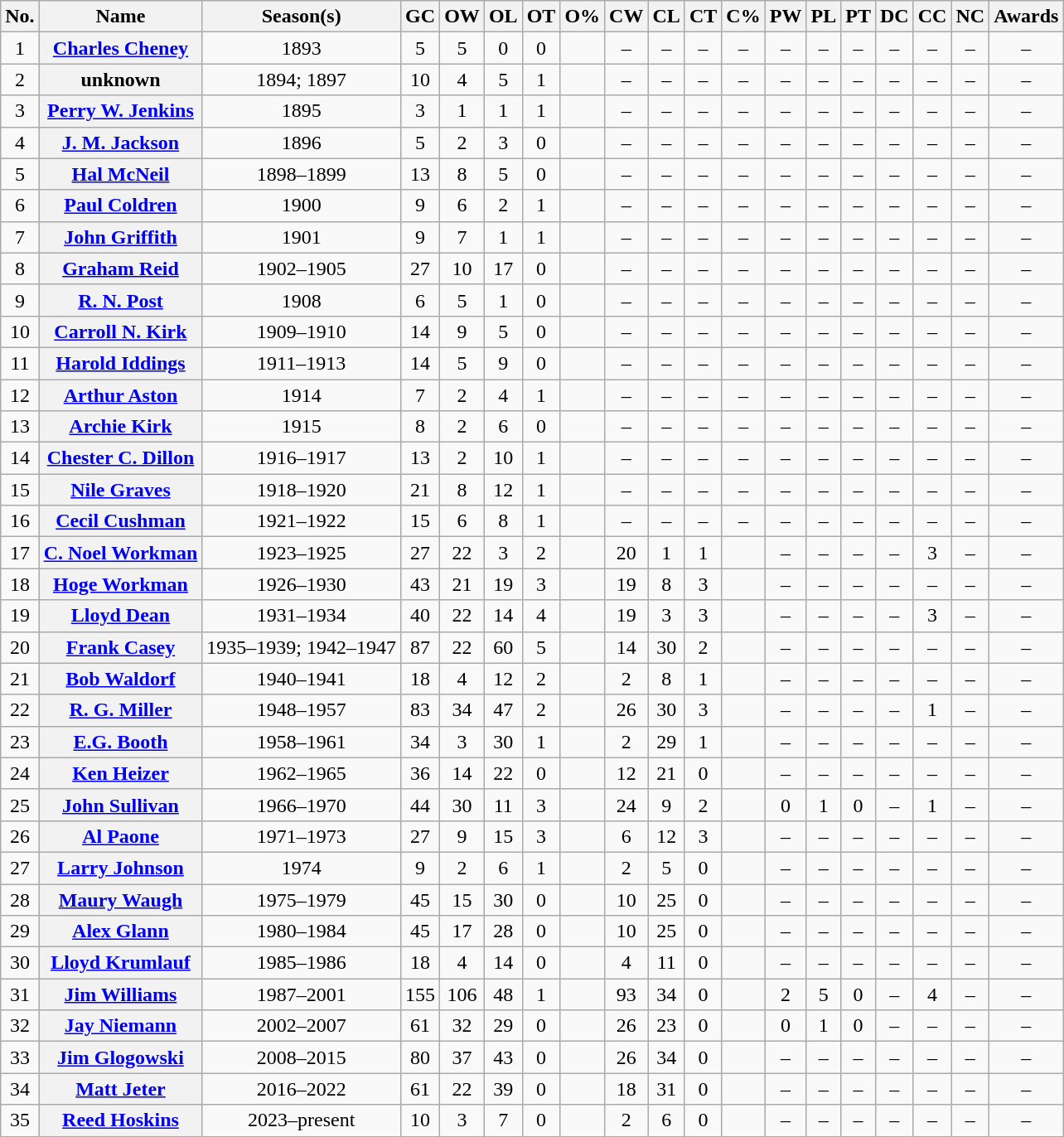<table class="wikitable sortable plainrowheaders" style="text-align:center">
<tr>
<th scope="col" class="unsortable">No.</th>
<th scope="col">Name</th>
<th scope="col">Season(s)</th>
<th scope="col">GC</th>
<th scope="col">OW</th>
<th scope="col">OL</th>
<th scope="col">OT</th>
<th scope="col">O%</th>
<th scope="col">CW</th>
<th scope="col">CL</th>
<th scope="col">CT</th>
<th scope="col">C%</th>
<th scope="col">PW</th>
<th scope="col">PL</th>
<th scope="col">PT</th>
<th scope="col">DC</th>
<th scope="col">CC</th>
<th scope="col">NC</th>
<th scope="col" class="unsortable">Awards</th>
</tr>
<tr>
<td>1</td>
<th scope="row"><a href='#'>Charles Cheney</a></th>
<td>1893</td>
<td>5</td>
<td>5</td>
<td>0</td>
<td>0</td>
<td></td>
<td>–</td>
<td>–</td>
<td>–</td>
<td>–</td>
<td>–</td>
<td>–</td>
<td>–</td>
<td>–</td>
<td>–</td>
<td>–</td>
<td>–</td>
</tr>
<tr>
<td>2</td>
<th scope="row">unknown</th>
<td>1894; 1897</td>
<td>10</td>
<td>4</td>
<td>5</td>
<td>1</td>
<td></td>
<td>–</td>
<td>–</td>
<td>–</td>
<td>–</td>
<td>–</td>
<td>–</td>
<td>–</td>
<td>–</td>
<td>–</td>
<td>–</td>
<td>–</td>
</tr>
<tr>
<td>3</td>
<th scope="row"><a href='#'>Perry W. Jenkins</a></th>
<td>1895</td>
<td>3</td>
<td>1</td>
<td>1</td>
<td>1</td>
<td></td>
<td>–</td>
<td>–</td>
<td>–</td>
<td>–</td>
<td>–</td>
<td>–</td>
<td>–</td>
<td>–</td>
<td>–</td>
<td>–</td>
<td>–</td>
</tr>
<tr>
<td>4</td>
<th scope="row"><a href='#'>J. M. Jackson</a></th>
<td>1896</td>
<td>5</td>
<td>2</td>
<td>3</td>
<td>0</td>
<td></td>
<td>–</td>
<td>–</td>
<td>–</td>
<td>–</td>
<td>–</td>
<td>–</td>
<td>–</td>
<td>–</td>
<td>–</td>
<td>–</td>
<td>–</td>
</tr>
<tr>
<td>5</td>
<th scope="row"><a href='#'>Hal McNeil</a></th>
<td>1898–1899</td>
<td>13</td>
<td>8</td>
<td>5</td>
<td>0</td>
<td></td>
<td>–</td>
<td>–</td>
<td>–</td>
<td>–</td>
<td>–</td>
<td>–</td>
<td>–</td>
<td>–</td>
<td>–</td>
<td>–</td>
<td>–</td>
</tr>
<tr>
<td>6</td>
<th scope="row"><a href='#'>Paul Coldren</a></th>
<td>1900</td>
<td>9</td>
<td>6</td>
<td>2</td>
<td>1</td>
<td></td>
<td>–</td>
<td>–</td>
<td>–</td>
<td>–</td>
<td>–</td>
<td>–</td>
<td>–</td>
<td>–</td>
<td>–</td>
<td>–</td>
<td>–</td>
</tr>
<tr>
<td>7</td>
<th scope="row"><a href='#'>John Griffith</a></th>
<td>1901</td>
<td>9</td>
<td>7</td>
<td>1</td>
<td>1</td>
<td></td>
<td>–</td>
<td>–</td>
<td>–</td>
<td>–</td>
<td>–</td>
<td>–</td>
<td>–</td>
<td>–</td>
<td>–</td>
<td>–</td>
<td>–</td>
</tr>
<tr>
<td>8</td>
<th scope="row"><a href='#'>Graham Reid</a></th>
<td>1902–1905</td>
<td>27</td>
<td>10</td>
<td>17</td>
<td>0</td>
<td></td>
<td>–</td>
<td>–</td>
<td>–</td>
<td>–</td>
<td>–</td>
<td>–</td>
<td>–</td>
<td>–</td>
<td>–</td>
<td>–</td>
<td>–</td>
</tr>
<tr>
<td>9</td>
<th scope="row"><a href='#'>R. N. Post</a></th>
<td>1908</td>
<td>6</td>
<td>5</td>
<td>1</td>
<td>0</td>
<td></td>
<td>–</td>
<td>–</td>
<td>–</td>
<td>–</td>
<td>–</td>
<td>–</td>
<td>–</td>
<td>–</td>
<td>–</td>
<td>–</td>
<td>–</td>
</tr>
<tr>
<td>10</td>
<th scope="row"><a href='#'>Carroll N. Kirk</a></th>
<td>1909–1910</td>
<td>14</td>
<td>9</td>
<td>5</td>
<td>0</td>
<td></td>
<td>–</td>
<td>–</td>
<td>–</td>
<td>–</td>
<td>–</td>
<td>–</td>
<td>–</td>
<td>–</td>
<td>–</td>
<td>–</td>
<td>–</td>
</tr>
<tr>
<td>11</td>
<th scope="row"><a href='#'>Harold Iddings</a></th>
<td>1911–1913</td>
<td>14</td>
<td>5</td>
<td>9</td>
<td>0</td>
<td></td>
<td>–</td>
<td>–</td>
<td>–</td>
<td>–</td>
<td>–</td>
<td>–</td>
<td>–</td>
<td>–</td>
<td>–</td>
<td>–</td>
<td>–</td>
</tr>
<tr>
<td>12</td>
<th scope="row"><a href='#'>Arthur Aston</a></th>
<td>1914</td>
<td>7</td>
<td>2</td>
<td>4</td>
<td>1</td>
<td></td>
<td>–</td>
<td>–</td>
<td>–</td>
<td>–</td>
<td>–</td>
<td>–</td>
<td>–</td>
<td>–</td>
<td>–</td>
<td>–</td>
<td>–</td>
</tr>
<tr>
<td>13</td>
<th scope="row"><a href='#'>Archie Kirk</a></th>
<td>1915</td>
<td>8</td>
<td>2</td>
<td>6</td>
<td>0</td>
<td></td>
<td>–</td>
<td>–</td>
<td>–</td>
<td>–</td>
<td>–</td>
<td>–</td>
<td>–</td>
<td>–</td>
<td>–</td>
<td>–</td>
<td>–</td>
</tr>
<tr>
<td>14</td>
<th scope="row"><a href='#'>Chester C. Dillon</a></th>
<td>1916–1917</td>
<td>13</td>
<td>2</td>
<td>10</td>
<td>1</td>
<td></td>
<td>–</td>
<td>–</td>
<td>–</td>
<td>–</td>
<td>–</td>
<td>–</td>
<td>–</td>
<td>–</td>
<td>–</td>
<td>–</td>
<td>–</td>
</tr>
<tr>
<td>15</td>
<th scope="row"><a href='#'>Nile Graves</a></th>
<td>1918–1920</td>
<td>21</td>
<td>8</td>
<td>12</td>
<td>1</td>
<td></td>
<td>–</td>
<td>–</td>
<td>–</td>
<td>–</td>
<td>–</td>
<td>–</td>
<td>–</td>
<td>–</td>
<td>–</td>
<td>–</td>
<td>–</td>
</tr>
<tr>
<td>16</td>
<th scope="row"><a href='#'>Cecil Cushman</a></th>
<td>1921–1922</td>
<td>15</td>
<td>6</td>
<td>8</td>
<td>1</td>
<td></td>
<td>–</td>
<td>–</td>
<td>–</td>
<td>–</td>
<td>–</td>
<td>–</td>
<td>–</td>
<td>–</td>
<td>–</td>
<td>–</td>
<td>–</td>
</tr>
<tr>
<td>17</td>
<th scope="row"><a href='#'>C. Noel Workman</a></th>
<td>1923–1925</td>
<td>27</td>
<td>22</td>
<td>3</td>
<td>2</td>
<td></td>
<td>20</td>
<td>1</td>
<td>1</td>
<td></td>
<td>–</td>
<td>–</td>
<td>–</td>
<td>–</td>
<td>3</td>
<td>–</td>
<td>–</td>
</tr>
<tr>
<td>18</td>
<th scope="row"><a href='#'>Hoge Workman</a></th>
<td>1926–1930</td>
<td>43</td>
<td>21</td>
<td>19</td>
<td>3</td>
<td></td>
<td>19</td>
<td>8</td>
<td>3</td>
<td></td>
<td>–</td>
<td>–</td>
<td>–</td>
<td>–</td>
<td>–</td>
<td>–</td>
<td>–</td>
</tr>
<tr>
<td>19</td>
<th scope="row"><a href='#'>Lloyd Dean</a></th>
<td>1931–1934</td>
<td>40</td>
<td>22</td>
<td>14</td>
<td>4</td>
<td></td>
<td>19</td>
<td>3</td>
<td>3</td>
<td></td>
<td>–</td>
<td>–</td>
<td>–</td>
<td>–</td>
<td>3</td>
<td>–</td>
<td>–</td>
</tr>
<tr>
<td>20</td>
<th scope="row"><a href='#'>Frank Casey</a></th>
<td>1935–1939; 1942–1947</td>
<td>87</td>
<td>22</td>
<td>60</td>
<td>5</td>
<td></td>
<td>14</td>
<td>30</td>
<td>2</td>
<td></td>
<td>–</td>
<td>–</td>
<td>–</td>
<td>–</td>
<td>–</td>
<td>–</td>
<td>–</td>
</tr>
<tr>
<td>21</td>
<th scope="row"><a href='#'>Bob Waldorf</a></th>
<td>1940–1941</td>
<td>18</td>
<td>4</td>
<td>12</td>
<td>2</td>
<td></td>
<td>2</td>
<td>8</td>
<td>1</td>
<td></td>
<td>–</td>
<td>–</td>
<td>–</td>
<td>–</td>
<td>–</td>
<td>–</td>
<td>–</td>
</tr>
<tr>
<td>22</td>
<th scope="row"><a href='#'>R. G. Miller</a></th>
<td>1948–1957</td>
<td>83</td>
<td>34</td>
<td>47</td>
<td>2</td>
<td></td>
<td>26</td>
<td>30</td>
<td>3</td>
<td></td>
<td>–</td>
<td>–</td>
<td>–</td>
<td>–</td>
<td>1</td>
<td>–</td>
<td>–</td>
</tr>
<tr>
<td>23</td>
<th scope="row"><a href='#'>E.G. Booth</a></th>
<td>1958–1961</td>
<td>34</td>
<td>3</td>
<td>30</td>
<td>1</td>
<td></td>
<td>2</td>
<td>29</td>
<td>1</td>
<td></td>
<td>–</td>
<td>–</td>
<td>–</td>
<td>–</td>
<td>–</td>
<td>–</td>
<td>–</td>
</tr>
<tr>
<td>24</td>
<th scope="row"><a href='#'>Ken Heizer</a></th>
<td>1962–1965</td>
<td>36</td>
<td>14</td>
<td>22</td>
<td>0</td>
<td></td>
<td>12</td>
<td>21</td>
<td>0</td>
<td></td>
<td>–</td>
<td>–</td>
<td>–</td>
<td>–</td>
<td>–</td>
<td>–</td>
<td>–</td>
</tr>
<tr>
<td>25</td>
<th scope="row"><a href='#'>John Sullivan</a></th>
<td>1966–1970</td>
<td>44</td>
<td>30</td>
<td>11</td>
<td>3</td>
<td></td>
<td>24</td>
<td>9</td>
<td>2</td>
<td></td>
<td>0</td>
<td>1</td>
<td>0</td>
<td>–</td>
<td>1</td>
<td>–</td>
<td>–</td>
</tr>
<tr>
<td>26</td>
<th scope="row"><a href='#'>Al Paone</a></th>
<td>1971–1973</td>
<td>27</td>
<td>9</td>
<td>15</td>
<td>3</td>
<td></td>
<td>6</td>
<td>12</td>
<td>3</td>
<td></td>
<td>–</td>
<td>–</td>
<td>–</td>
<td>–</td>
<td>–</td>
<td>–</td>
<td>–</td>
</tr>
<tr>
<td>27</td>
<th scope="row"><a href='#'>Larry Johnson</a></th>
<td>1974</td>
<td>9</td>
<td>2</td>
<td>6</td>
<td>1</td>
<td></td>
<td>2</td>
<td>5</td>
<td>0</td>
<td></td>
<td>–</td>
<td>–</td>
<td>–</td>
<td>–</td>
<td>–</td>
<td>–</td>
<td>–</td>
</tr>
<tr>
<td>28</td>
<th scope="row"><a href='#'>Maury Waugh</a></th>
<td>1975–1979</td>
<td>45</td>
<td>15</td>
<td>30</td>
<td>0</td>
<td></td>
<td>10</td>
<td>25</td>
<td>0</td>
<td></td>
<td>–</td>
<td>–</td>
<td>–</td>
<td>–</td>
<td>–</td>
<td>–</td>
<td>–</td>
</tr>
<tr>
<td>29</td>
<th scope="row"><a href='#'>Alex Glann</a></th>
<td>1980–1984</td>
<td>45</td>
<td>17</td>
<td>28</td>
<td>0</td>
<td></td>
<td>10</td>
<td>25</td>
<td>0</td>
<td></td>
<td>–</td>
<td>–</td>
<td>–</td>
<td>–</td>
<td>–</td>
<td>–</td>
<td>–</td>
</tr>
<tr>
<td>30</td>
<th scope="row"><a href='#'>Lloyd Krumlauf</a></th>
<td>1985–1986</td>
<td>18</td>
<td>4</td>
<td>14</td>
<td>0</td>
<td></td>
<td>4</td>
<td>11</td>
<td>0</td>
<td></td>
<td>–</td>
<td>–</td>
<td>–</td>
<td>–</td>
<td>–</td>
<td>–</td>
<td>–</td>
</tr>
<tr>
<td>31</td>
<th scope="row"><a href='#'>Jim Williams</a></th>
<td>1987–2001</td>
<td>155</td>
<td>106</td>
<td>48</td>
<td>1</td>
<td></td>
<td>93</td>
<td>34</td>
<td>0</td>
<td></td>
<td>2</td>
<td>5</td>
<td>0</td>
<td>–</td>
<td>4</td>
<td>–</td>
<td>–</td>
</tr>
<tr>
<td>32</td>
<th scope="row"><a href='#'>Jay Niemann</a></th>
<td>2002–2007</td>
<td>61</td>
<td>32</td>
<td>29</td>
<td>0</td>
<td></td>
<td>26</td>
<td>23</td>
<td>0</td>
<td></td>
<td>0</td>
<td>1</td>
<td>0</td>
<td>–</td>
<td>–</td>
<td>–</td>
<td>–</td>
</tr>
<tr>
<td>33</td>
<th scope="row"><a href='#'>Jim Glogowski</a></th>
<td>2008–2015</td>
<td>80</td>
<td>37</td>
<td>43</td>
<td>0</td>
<td></td>
<td>26</td>
<td>34</td>
<td>0</td>
<td></td>
<td>–</td>
<td>–</td>
<td>–</td>
<td>–</td>
<td>–</td>
<td>–</td>
<td>–</td>
</tr>
<tr>
<td>34</td>
<th scope="row"><a href='#'>Matt Jeter</a></th>
<td>2016–2022</td>
<td>61</td>
<td>22</td>
<td>39</td>
<td>0</td>
<td></td>
<td>18</td>
<td>31</td>
<td>0</td>
<td></td>
<td>–</td>
<td>–</td>
<td>–</td>
<td>–</td>
<td>–</td>
<td>–</td>
<td>–</td>
</tr>
<tr>
<td>35</td>
<th scope="row"><a href='#'>Reed Hoskins</a></th>
<td>2023–present</td>
<td>10</td>
<td>3</td>
<td>7</td>
<td>0</td>
<td></td>
<td>2</td>
<td>6</td>
<td>0</td>
<td></td>
<td>–</td>
<td>–</td>
<td>–</td>
<td>–</td>
<td>–</td>
<td>–</td>
<td>–</td>
</tr>
</table>
